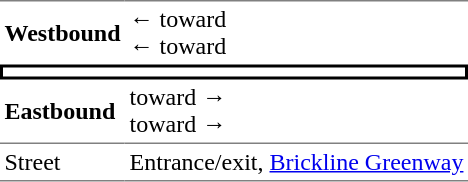<table border="0" cellspacing="0" cellpadding="3" table>
<tr>
<td style="border-top:solid 1px gray"><strong>Westbound</strong></td>
<td style="border-top:solid 1px gray">←  toward  <br>←  toward  </td>
</tr>
<tr>
<td colspan="2" style="border-top:solid 2px black;border-right:solid 2px black;border-left:solid 2px black;border-bottom:solid 2px black;text-align:center"></td>
</tr>
<tr>
<td style="border-bottom:solid 1px gray"><strong>Eastbound</strong></td>
<td style="border-bottom:solid 1px gray">  toward   →<br>  toward   →</td>
</tr>
<tr>
<td style="border-bottom:solid 1px gray" valign="top">Street</td>
<td style="border-bottom:solid 1px gray" valign="top">Entrance/exit, <a href='#'>Brickline Greenway</a></td>
</tr>
</table>
